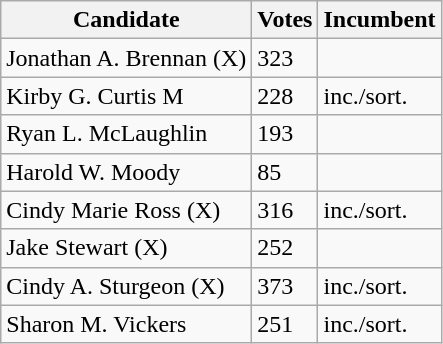<table class="wikitable">
<tr>
<th>Candidate</th>
<th>Votes</th>
<th>Incumbent</th>
</tr>
<tr>
<td>Jonathan A. Brennan (X)</td>
<td>323</td>
<td></td>
</tr>
<tr>
<td>Kirby G. Curtis M</td>
<td>228</td>
<td>inc./sort.</td>
</tr>
<tr>
<td>Ryan L. McLaughlin</td>
<td>193</td>
<td></td>
</tr>
<tr>
<td>Harold W. Moody</td>
<td>85</td>
<td></td>
</tr>
<tr>
<td>Cindy Marie Ross (X)</td>
<td>316</td>
<td>inc./sort.</td>
</tr>
<tr>
<td>Jake Stewart (X)</td>
<td>252</td>
<td></td>
</tr>
<tr>
<td>Cindy A. Sturgeon (X)</td>
<td>373</td>
<td>inc./sort.</td>
</tr>
<tr>
<td>Sharon M. Vickers</td>
<td>251</td>
<td>inc./sort.</td>
</tr>
</table>
